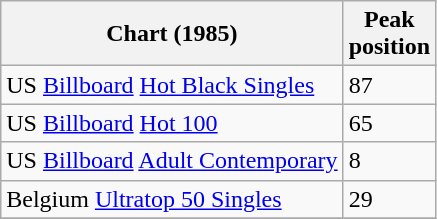<table class="wikitable">
<tr>
<th>Chart (1985)</th>
<th>Peak<br>position</th>
</tr>
<tr>
<td>US <a href='#'>Billboard</a> <a href='#'>Hot Black Singles</a></td>
<td>87</td>
</tr>
<tr>
<td>US <a href='#'>Billboard</a> <a href='#'>Hot 100</a></td>
<td>65</td>
</tr>
<tr>
<td>US <a href='#'>Billboard</a> <a href='#'>Adult Contemporary</a></td>
<td>8</td>
</tr>
<tr>
<td>Belgium <a href='#'>Ultratop 50 Singles</a></td>
<td>29</td>
</tr>
<tr>
</tr>
</table>
